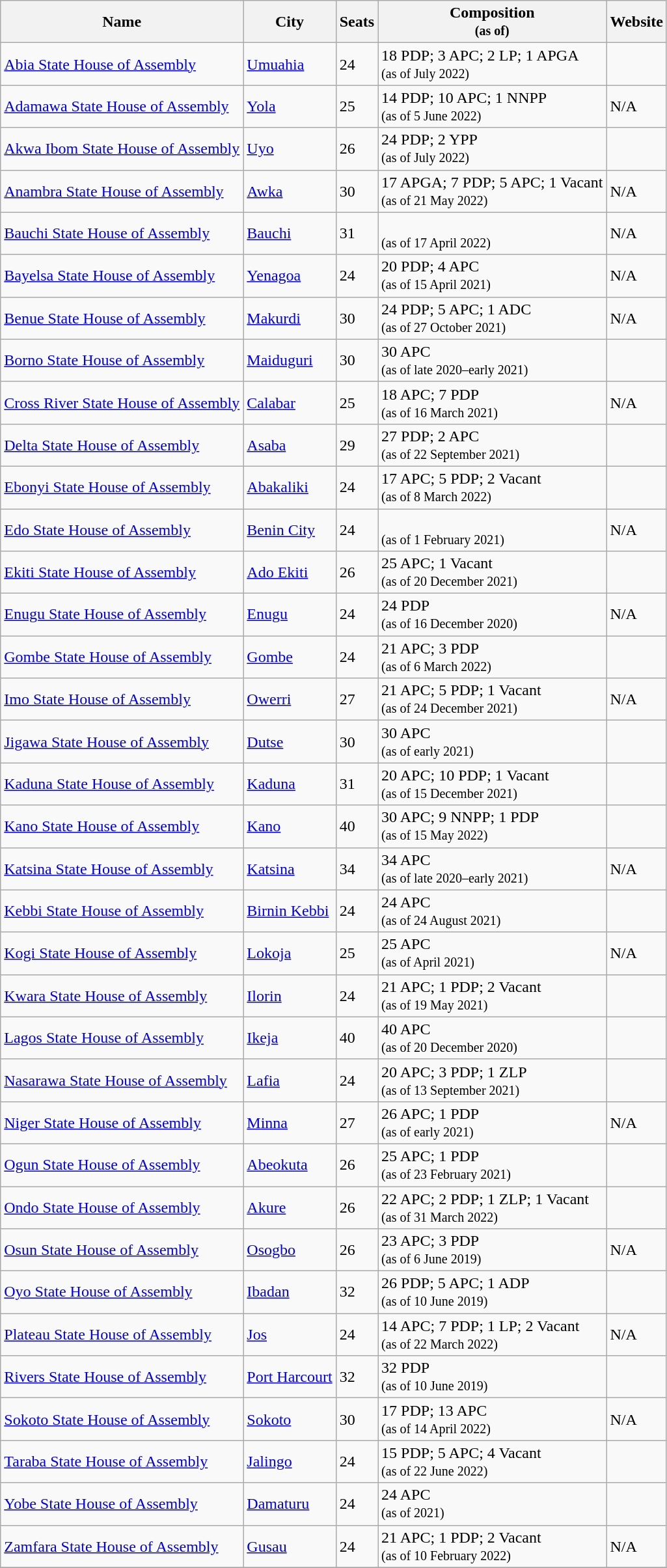<table class = "wikitable sortable">
<tr>
<th>Name</th>
<th>City</th>
<th>Seats</th>
<th>Composition<br><small>(as of)</small></th>
<th>Website</th>
</tr>
<tr>
<td><a href='#'>Abia State House of Assembly</a></td>
<td><a href='#'>Umuahia</a></td>
<td>24</td>
<td>18 PDP; 3 APC; 2 LP; 1 APGA<br><small>(as of July 2022)</small></td>
<td></td>
</tr>
<tr>
<td><a href='#'>Adamawa State House of Assembly</a></td>
<td><a href='#'>Yola</a></td>
<td>25</td>
<td>14 PDP; 10 APC; 1 NNPP<br><small>(as of 5 June 2022)</small></td>
<td>N/A</td>
</tr>
<tr>
<td><a href='#'>Akwa Ibom State House of Assembly</a></td>
<td><a href='#'>Uyo</a></td>
<td>26</td>
<td>24 PDP; 2 YPP<br><small>(as of July 2022)</small></td>
<td></td>
</tr>
<tr>
<td><a href='#'>Anambra State House of Assembly</a></td>
<td><a href='#'>Awka</a></td>
<td>30</td>
<td>17 APGA; 7 PDP; 5 APC; 1 Vacant<br><small>(as of 21 May 2022)</small></td>
<td>N/A</td>
</tr>
<tr>
<td><a href='#'>Bauchi State House of Assembly</a></td>
<td><a href='#'>Bauchi</a></td>
<td>31</td>
<td><br><small>(as of 17 April 2022)</small></td>
<td>N/A</td>
</tr>
<tr>
<td><a href='#'>Bayelsa State House of Assembly</a></td>
<td><a href='#'>Yenagoa</a></td>
<td>24</td>
<td>20 PDP; 4 APC<br><small>(as of 15 April 2021)</small></td>
<td>N/A</td>
</tr>
<tr>
<td><a href='#'>Benue State House of Assembly</a></td>
<td><a href='#'>Makurdi</a></td>
<td>30</td>
<td>24 PDP; 5 APC; 1 ADC<br><small>(as of 27 October 2021)</small></td>
<td>N/A</td>
</tr>
<tr>
<td><a href='#'>Borno State House of Assembly</a></td>
<td><a href='#'>Maiduguri</a></td>
<td>30</td>
<td>30 APC<br><small>(as of late 2020–early 2021)</small></td>
<td></td>
</tr>
<tr>
<td><a href='#'>Cross River State House of Assembly</a></td>
<td><a href='#'>Calabar</a></td>
<td>25</td>
<td>18 APC; 7 PDP<br><small>(as of 16 March 2021)</small></td>
<td>N/A</td>
</tr>
<tr>
<td><a href='#'>Delta State House of Assembly</a></td>
<td><a href='#'>Asaba</a></td>
<td>29</td>
<td>27 PDP; 2 APC<br><small>(as of 22 September 2021)</small></td>
<td></td>
</tr>
<tr>
<td><a href='#'>Ebonyi State House of Assembly</a></td>
<td><a href='#'>Abakaliki</a></td>
<td>24</td>
<td>17 APC; 5 PDP; 2 Vacant<br><small>(as of 8 March 2022)</small></td>
<td></td>
</tr>
<tr>
<td><a href='#'>Edo State House of Assembly</a></td>
<td><a href='#'>Benin City</a></td>
<td>24</td>
<td><br><small>(as of 1 February 2021)</small></td>
<td>N/A</td>
</tr>
<tr>
<td><a href='#'>Ekiti State House of Assembly</a></td>
<td><a href='#'>Ado Ekiti</a></td>
<td>26</td>
<td>25 APC; 1 Vacant<br><small>(as of 20 December 2021)</small></td>
<td></td>
</tr>
<tr>
<td><a href='#'>Enugu State House of Assembly</a></td>
<td><a href='#'>Enugu</a></td>
<td>24</td>
<td>24 PDP<br><small>(as of 16 December 2020)</small></td>
<td>N/A</td>
</tr>
<tr>
<td><a href='#'>Gombe State House of Assembly</a></td>
<td><a href='#'>Gombe</a></td>
<td>24</td>
<td>21 APC; 3 PDP<br><small>(as of 6 March 2022)</small></td>
<td></td>
</tr>
<tr>
<td><a href='#'>Imo State House of Assembly</a></td>
<td><a href='#'>Owerri</a></td>
<td>27</td>
<td>21 APC; 5 PDP; 1 Vacant<br><small>(as of 24 December 2021)</small></td>
<td>N/A</td>
</tr>
<tr>
<td><a href='#'>Jigawa State House of Assembly</a></td>
<td><a href='#'>Dutse</a></td>
<td>30</td>
<td>30 APC<br><small>(as of early 2021)</small></td>
<td></td>
</tr>
<tr>
<td><a href='#'>Kaduna State House of Assembly</a></td>
<td><a href='#'>Kaduna</a></td>
<td>31</td>
<td>20 APC; 10 PDP; 1 Vacant<br><small>(as of 15 December 2021)</small></td>
<td></td>
</tr>
<tr>
<td><a href='#'>Kano State House of Assembly</a></td>
<td><a href='#'>Kano</a></td>
<td>40</td>
<td>30 APC; 9 NNPP; 1 PDP<br><small>(as of 15 May 2022)</small></td>
<td></td>
</tr>
<tr>
<td><a href='#'>Katsina State House of Assembly</a></td>
<td><a href='#'>Katsina</a></td>
<td>34</td>
<td>34 APC<br><small>(as of late 2020–early 2021)</small></td>
<td>N/A</td>
</tr>
<tr>
<td><a href='#'>Kebbi State House of Assembly</a></td>
<td><a href='#'>Birnin Kebbi</a></td>
<td>24</td>
<td>24 APC<br><small>(as of 24 August 2021)</small></td>
<td></td>
</tr>
<tr>
<td><a href='#'>Kogi State House of Assembly</a></td>
<td><a href='#'>Lokoja</a></td>
<td>25</td>
<td>25 APC<br><small>(as of April 2021)</small></td>
<td>N/A</td>
</tr>
<tr>
<td><a href='#'>Kwara State House of Assembly</a></td>
<td><a href='#'>Ilorin</a></td>
<td>24</td>
<td>21 APC; 1 PDP; 2 Vacant<br><small>(as of 19 May 2021)</small></td>
<td></td>
</tr>
<tr>
<td><a href='#'>Lagos State House of Assembly</a></td>
<td><a href='#'>Ikeja</a></td>
<td>40</td>
<td>40 APC<br><small>(as of 20 December 2020)</small></td>
<td></td>
</tr>
<tr>
<td><a href='#'>Nasarawa State House of Assembly</a></td>
<td><a href='#'>Lafia</a></td>
<td>24</td>
<td>20 APC; 3 PDP; 1 ZLP<br><small>(as of 13 September 2021)</small></td>
<td></td>
</tr>
<tr>
<td><a href='#'>Niger State House of Assembly</a></td>
<td><a href='#'>Minna</a></td>
<td>27</td>
<td>26 APC; 1 PDP<br><small>(as of early 2021)</small></td>
<td>N/A</td>
</tr>
<tr>
<td><a href='#'>Ogun State House of Assembly</a></td>
<td><a href='#'>Abeokuta</a></td>
<td>26</td>
<td>25 APC; 1 PDP<br><small>(as of 23 February 2021)</small></td>
<td></td>
</tr>
<tr>
<td><a href='#'>Ondo State House of Assembly</a></td>
<td><a href='#'>Akure</a></td>
<td>26</td>
<td>22 APC; 2 PDP; 1 ZLP; 1 Vacant<br><small>(as of 31 March 2022)</small></td>
<td></td>
</tr>
<tr>
<td><a href='#'>Osun State House of Assembly</a></td>
<td><a href='#'>Osogbo</a></td>
<td>26</td>
<td>23 APC; 3 PDP<br><small>(as of 6 June 2019)</small></td>
<td>N/A</td>
</tr>
<tr>
<td><a href='#'>Oyo State House of Assembly</a></td>
<td><a href='#'>Ibadan</a></td>
<td>32</td>
<td>26 PDP; 5 APC; 1 ADP<br><small>(as of 10 June 2019)</small></td>
<td></td>
</tr>
<tr>
<td><a href='#'>Plateau State House of Assembly</a></td>
<td><a href='#'>Jos</a></td>
<td>24</td>
<td>14 APC; 7 PDP; 1 LP; 2 Vacant<br><small>(as of 22 March 2022)</small></td>
<td>N/A</td>
</tr>
<tr>
<td><a href='#'>Rivers State House of Assembly</a></td>
<td><a href='#'>Port Harcourt</a></td>
<td>32</td>
<td>32 PDP<br><small>(as of 10 June 2019)</small></td>
<td></td>
</tr>
<tr>
<td><a href='#'>Sokoto State House of Assembly</a></td>
<td><a href='#'>Sokoto</a></td>
<td>30</td>
<td>17 PDP; 13 APC<br><small>(as of 14 April 2022)</small></td>
<td>N/A</td>
</tr>
<tr>
<td><a href='#'>Taraba State House of Assembly</a></td>
<td><a href='#'>Jalingo</a></td>
<td>24</td>
<td>15 PDP; 5 APC; 4 Vacant<br><small>(as of 22 June 2022)</small></td>
<td></td>
</tr>
<tr>
<td><a href='#'>Yobe State House of Assembly</a></td>
<td><a href='#'>Damaturu</a></td>
<td>24</td>
<td>24 APC<br><small>(as of 2021)</small></td>
<td> </td>
</tr>
<tr>
<td><a href='#'>Zamfara State House of Assembly</a></td>
<td><a href='#'>Gusau</a></td>
<td>24</td>
<td>21 APC; 1 PDP; 2 Vacant<br><small>(as of 10 February 2022)</small></td>
<td>N/A</td>
</tr>
<tr>
</tr>
</table>
